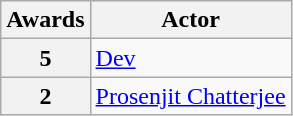<table class="wikitable" style="display:inline-table;">
<tr>
<th>Awards</th>
<th>Actor</th>
</tr>
<tr>
<th>5</th>
<td><a href='#'>Dev</a></td>
</tr>
<tr>
<th>2</th>
<td><a href='#'>Prosenjit Chatterjee</a></td>
</tr>
</table>
